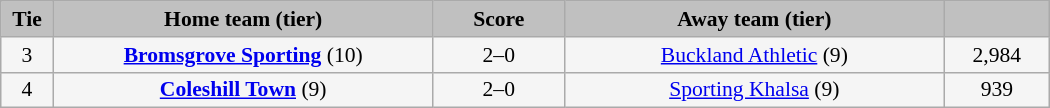<table class="wikitable" style="width: 700px; background:WhiteSmoke; text-align:center; font-size:90%">
<tr>
<td scope="col" style="width:  5.00%; background:silver;"><strong>Tie</strong></td>
<td scope="col" style="width: 36.25%; background:silver;"><strong>Home team (tier)</strong></td>
<td scope="col" style="width: 12.50%; background:silver;"><strong>Score</strong></td>
<td scope="col" style="width: 36.25%; background:silver;"><strong>Away team (tier)</strong></td>
<td scope="col" style="width: 10.00%; background:silver;"><strong></strong></td>
</tr>
<tr>
<td>3</td>
<td><strong><a href='#'>Bromsgrove Sporting</a></strong> (10)</td>
<td>2–0</td>
<td><a href='#'>Buckland Athletic</a> (9)</td>
<td>2,984</td>
</tr>
<tr>
<td>4</td>
<td><strong><a href='#'>Coleshill Town</a></strong> (9)</td>
<td>2–0</td>
<td><a href='#'>Sporting Khalsa</a> (9)</td>
<td>939</td>
</tr>
</table>
